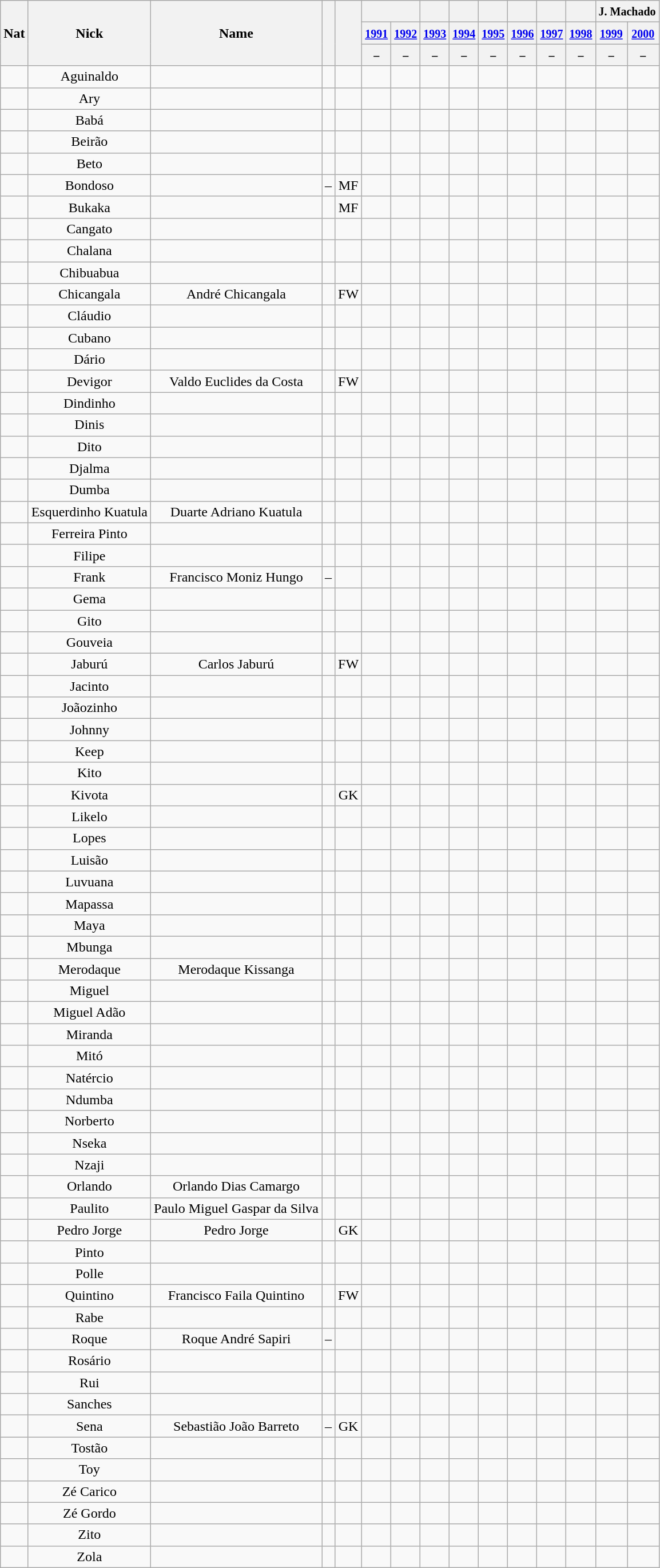<table class="wikitable plainrowheaders sortable" style="text-align:center">
<tr>
<th scope="col" rowspan="3">Nat</th>
<th scope="col" rowspan="3">Nick</th>
<th scope="col" rowspan="3">Name</th>
<th scope="col" rowspan="3"></th>
<th scope="col" rowspan="3"></th>
<th colspan="2"><small></small></th>
<th colspan="1"><small></small></th>
<th colspan="1"><small></small></th>
<th colspan="1"><small></small></th>
<th colspan="1"><small></small></th>
<th colspan="1"><small></small></th>
<th colspan="1"><small></small></th>
<th colspan="2"><small>J. Machado</small></th>
</tr>
<tr>
<th colspan="1"><small><a href='#'>1991</a></small></th>
<th colspan="1"><small><a href='#'>1992</a></small></th>
<th colspan="1"><small><a href='#'>1993</a></small></th>
<th colspan="1"><small><a href='#'>1994</a></small></th>
<th colspan="1"><small><a href='#'>1995</a></small></th>
<th colspan="1"><small><a href='#'>1996</a></small></th>
<th colspan="1"><small><a href='#'>1997</a></small></th>
<th colspan="1"><small><a href='#'>1998</a></small></th>
<th colspan="1"><small><a href='#'>1999</a></small></th>
<th colspan="1"><small><a href='#'>2000</a></small></th>
</tr>
<tr>
<th scope="col" rowspan="1"><small>–</small></th>
<th scope="col" rowspan="1"><small>–</small></th>
<th scope="col" rowspan="1"><small>–</small></th>
<th scope="col" rowspan="1"><small>–</small></th>
<th scope="col" rowspan="1"><small>–</small></th>
<th scope="col" rowspan="1"><small>–</small></th>
<th scope="col" rowspan="1"><small>–</small></th>
<th scope="col" rowspan="1"><small>–</small></th>
<th scope="col" rowspan="1"><small>–</small></th>
<th scope="col" rowspan="1"><small>–</small></th>
</tr>
<tr>
<td></td>
<td>Aguinaldo</td>
<td></td>
<td></td>
<td></td>
<td></td>
<td></td>
<td></td>
<td></td>
<td></td>
<td></td>
<td></td>
<td></td>
<td></td>
<td></td>
</tr>
<tr>
<td></td>
<td>Ary</td>
<td></td>
<td></td>
<td></td>
<td></td>
<td></td>
<td></td>
<td></td>
<td></td>
<td></td>
<td></td>
<td></td>
<td></td>
<td></td>
</tr>
<tr>
<td></td>
<td>Babá</td>
<td></td>
<td></td>
<td></td>
<td></td>
<td></td>
<td></td>
<td></td>
<td></td>
<td></td>
<td></td>
<td></td>
<td></td>
<td></td>
</tr>
<tr>
<td></td>
<td>Beirão</td>
<td></td>
<td></td>
<td></td>
<td></td>
<td></td>
<td></td>
<td></td>
<td></td>
<td></td>
<td></td>
<td></td>
<td></td>
<td></td>
</tr>
<tr>
<td></td>
<td>Beto</td>
<td></td>
<td></td>
<td></td>
<td></td>
<td></td>
<td></td>
<td></td>
<td></td>
<td></td>
<td></td>
<td></td>
<td></td>
<td></td>
</tr>
<tr>
<td></td>
<td>Bondoso</td>
<td></td>
<td data-sort-value="99">–</td>
<td data-sort-value="3">MF</td>
<td></td>
<td></td>
<td></td>
<td></td>
<td></td>
<td></td>
<td></td>
<td></td>
<td></td>
<td></td>
</tr>
<tr>
<td></td>
<td>Bukaka </td>
<td></td>
<td></td>
<td data-sort-value="3">MF</td>
<td></td>
<td></td>
<td></td>
<td></td>
<td></td>
<td></td>
<td></td>
<td></td>
<td></td>
<td></td>
</tr>
<tr>
<td></td>
<td>Cangato</td>
<td></td>
<td></td>
<td></td>
<td></td>
<td></td>
<td></td>
<td></td>
<td></td>
<td></td>
<td></td>
<td></td>
<td></td>
<td></td>
</tr>
<tr>
<td></td>
<td>Chalana</td>
<td></td>
<td></td>
<td></td>
<td></td>
<td></td>
<td></td>
<td></td>
<td></td>
<td></td>
<td></td>
<td></td>
<td></td>
<td></td>
</tr>
<tr>
<td></td>
<td>Chibuabua</td>
<td></td>
<td></td>
<td></td>
<td></td>
<td></td>
<td></td>
<td></td>
<td></td>
<td></td>
<td></td>
<td></td>
<td></td>
<td></td>
</tr>
<tr>
<td></td>
<td>Chicangala</td>
<td>André Chicangala</td>
<td></td>
<td>FW</td>
<td></td>
<td></td>
<td data-sort-value="19933"><a href='#'></a></td>
<td></td>
<td></td>
<td></td>
<td></td>
<td></td>
<td></td>
<td></td>
</tr>
<tr>
<td></td>
<td>Cláudio</td>
<td></td>
<td></td>
<td></td>
<td></td>
<td></td>
<td></td>
<td></td>
<td></td>
<td></td>
<td></td>
<td></td>
<td></td>
<td></td>
</tr>
<tr>
<td></td>
<td>Cubano</td>
<td></td>
<td></td>
<td></td>
<td></td>
<td></td>
<td></td>
<td></td>
<td></td>
<td></td>
<td></td>
<td></td>
<td></td>
<td></td>
</tr>
<tr>
<td></td>
<td>Dário</td>
<td></td>
<td></td>
<td></td>
<td></td>
<td></td>
<td></td>
<td></td>
<td></td>
<td></td>
<td></td>
<td></td>
<td></td>
<td></td>
</tr>
<tr>
<td></td>
<td>Devigor</td>
<td>Valdo Euclides da Costa</td>
<td></td>
<td>FW</td>
<td></td>
<td></td>
<td></td>
<td></td>
<td></td>
<td></td>
<td></td>
<td></td>
<td></td>
<td></td>
</tr>
<tr>
<td></td>
<td>Dindinho</td>
<td></td>
<td></td>
<td></td>
<td></td>
<td></td>
<td></td>
<td></td>
<td></td>
<td></td>
<td></td>
<td></td>
<td></td>
<td></td>
</tr>
<tr>
<td></td>
<td>Dinis</td>
<td></td>
<td></td>
<td></td>
<td></td>
<td></td>
<td></td>
<td></td>
<td></td>
<td></td>
<td></td>
<td></td>
<td></td>
<td></td>
</tr>
<tr>
<td></td>
<td>Dito</td>
<td></td>
<td></td>
<td></td>
<td></td>
<td></td>
<td></td>
<td></td>
<td></td>
<td></td>
<td></td>
<td></td>
<td></td>
<td></td>
</tr>
<tr>
<td></td>
<td>Djalma</td>
<td></td>
<td></td>
<td></td>
<td></td>
<td></td>
<td></td>
<td></td>
<td></td>
<td></td>
<td></td>
<td></td>
<td></td>
<td></td>
</tr>
<tr>
<td></td>
<td>Dumba</td>
<td></td>
<td></td>
<td></td>
<td></td>
<td></td>
<td></td>
<td></td>
<td></td>
<td></td>
<td></td>
<td></td>
<td></td>
<td></td>
</tr>
<tr>
<td></td>
<td>Esquerdinho Kuatula </td>
<td>Duarte Adriano Kuatula</td>
<td></td>
<td></td>
<td></td>
<td></td>
<td></td>
<td></td>
<td></td>
<td></td>
<td></td>
<td></td>
<td></td>
<td></td>
</tr>
<tr>
<td></td>
<td>Ferreira Pinto</td>
<td></td>
<td></td>
<td></td>
<td></td>
<td></td>
<td></td>
<td></td>
<td></td>
<td></td>
<td></td>
<td></td>
<td></td>
<td></td>
</tr>
<tr>
<td></td>
<td>Filipe</td>
<td></td>
<td></td>
<td></td>
<td></td>
<td></td>
<td></td>
<td></td>
<td></td>
<td></td>
<td></td>
<td></td>
<td></td>
<td></td>
</tr>
<tr>
<td></td>
<td>Frank</td>
<td>Francisco Moniz Hungo</td>
<td data-sort-value="99">–</td>
<td data-sort-value="2"></td>
<td></td>
<td></td>
<td></td>
<td></td>
<td></td>
<td></td>
<td></td>
<td></td>
<td></td>
<td></td>
</tr>
<tr>
<td></td>
<td>Gema</td>
<td></td>
<td></td>
<td></td>
<td></td>
<td></td>
<td></td>
<td></td>
<td></td>
<td></td>
<td></td>
<td></td>
<td></td>
<td></td>
</tr>
<tr>
<td></td>
<td>Gito</td>
<td></td>
<td></td>
<td></td>
<td></td>
<td></td>
<td></td>
<td></td>
<td></td>
<td></td>
<td></td>
<td></td>
<td></td>
<td></td>
</tr>
<tr>
<td></td>
<td>Gouveia</td>
<td></td>
<td></td>
<td></td>
<td></td>
<td></td>
<td></td>
<td></td>
<td></td>
<td></td>
<td></td>
<td></td>
<td></td>
<td></td>
</tr>
<tr>
<td></td>
<td>Jaburú</td>
<td>Carlos Jaburú</td>
<td></td>
<td>FW</td>
<td></td>
<td></td>
<td></td>
<td></td>
<td></td>
<td></td>
<td></td>
<td></td>
<td></td>
<td></td>
</tr>
<tr>
<td></td>
<td>Jacinto</td>
<td></td>
<td></td>
<td></td>
<td></td>
<td></td>
<td></td>
<td></td>
<td></td>
<td></td>
<td></td>
<td></td>
<td></td>
<td></td>
</tr>
<tr>
<td></td>
<td data-sort-value="Joaozinho">Joãozinho</td>
<td></td>
<td></td>
<td></td>
<td></td>
<td></td>
<td></td>
<td></td>
<td></td>
<td></td>
<td></td>
<td></td>
<td></td>
<td></td>
</tr>
<tr>
<td></td>
<td>Johnny</td>
<td></td>
<td></td>
<td></td>
<td></td>
<td></td>
<td></td>
<td></td>
<td></td>
<td></td>
<td></td>
<td></td>
<td></td>
<td></td>
</tr>
<tr>
<td></td>
<td>Keep</td>
<td></td>
<td></td>
<td></td>
<td></td>
<td></td>
<td></td>
<td></td>
<td></td>
<td></td>
<td></td>
<td></td>
<td></td>
<td></td>
</tr>
<tr>
<td></td>
<td>Kito</td>
<td></td>
<td></td>
<td></td>
<td></td>
<td></td>
<td></td>
<td></td>
<td></td>
<td></td>
<td></td>
<td></td>
<td></td>
<td></td>
</tr>
<tr>
<td></td>
<td>Kivota</td>
<td></td>
<td></td>
<td data-sort-value="1">GK</td>
<td></td>
<td></td>
<td></td>
<td></td>
<td></td>
<td></td>
<td></td>
<td></td>
<td></td>
<td></td>
</tr>
<tr>
<td></td>
<td>Likelo</td>
<td></td>
<td></td>
<td></td>
<td></td>
<td></td>
<td></td>
<td></td>
<td></td>
<td></td>
<td></td>
<td></td>
<td></td>
<td></td>
</tr>
<tr>
<td></td>
<td>Lopes</td>
<td></td>
<td></td>
<td></td>
<td></td>
<td></td>
<td></td>
<td></td>
<td></td>
<td></td>
<td></td>
<td></td>
<td></td>
<td></td>
</tr>
<tr>
<td></td>
<td>Luisão</td>
<td></td>
<td></td>
<td></td>
<td></td>
<td></td>
<td></td>
<td></td>
<td></td>
<td></td>
<td></td>
<td></td>
<td></td>
<td></td>
</tr>
<tr>
<td></td>
<td>Luvuana</td>
<td></td>
<td></td>
<td></td>
<td></td>
<td></td>
<td></td>
<td></td>
<td></td>
<td></td>
<td></td>
<td></td>
<td></td>
<td></td>
</tr>
<tr>
<td></td>
<td>Mapassa</td>
<td></td>
<td></td>
<td></td>
<td></td>
<td></td>
<td></td>
<td></td>
<td></td>
<td></td>
<td></td>
<td></td>
<td></td>
<td></td>
</tr>
<tr>
<td></td>
<td>Maya</td>
<td></td>
<td></td>
<td></td>
<td></td>
<td></td>
<td></td>
<td></td>
<td></td>
<td></td>
<td></td>
<td></td>
<td></td>
<td></td>
</tr>
<tr>
<td></td>
<td>Mbunga</td>
<td></td>
<td></td>
<td></td>
<td></td>
<td></td>
<td></td>
<td></td>
<td></td>
<td></td>
<td></td>
<td></td>
<td></td>
<td></td>
</tr>
<tr>
<td></td>
<td>Merodaque</td>
<td>Merodaque Kissanga</td>
<td></td>
<td></td>
<td></td>
<td></td>
<td></td>
<td></td>
<td></td>
<td></td>
<td></td>
<td></td>
<td></td>
<td></td>
</tr>
<tr>
<td></td>
<td>Miguel</td>
<td></td>
<td></td>
<td></td>
<td></td>
<td></td>
<td></td>
<td></td>
<td></td>
<td></td>
<td></td>
<td></td>
<td></td>
<td></td>
</tr>
<tr>
<td></td>
<td>Miguel Adão</td>
<td></td>
<td></td>
<td></td>
<td></td>
<td></td>
<td></td>
<td></td>
<td></td>
<td></td>
<td></td>
<td></td>
<td></td>
<td></td>
</tr>
<tr>
<td></td>
<td>Miranda</td>
<td></td>
<td></td>
<td></td>
<td></td>
<td></td>
<td></td>
<td></td>
<td></td>
<td></td>
<td></td>
<td></td>
<td></td>
<td></td>
</tr>
<tr>
<td></td>
<td>Mitó</td>
<td></td>
<td></td>
<td></td>
<td></td>
<td></td>
<td></td>
<td></td>
<td></td>
<td></td>
<td></td>
<td></td>
<td></td>
<td></td>
</tr>
<tr>
<td></td>
<td>Natércio</td>
<td></td>
<td></td>
<td></td>
<td></td>
<td></td>
<td></td>
<td></td>
<td></td>
<td></td>
<td></td>
<td></td>
<td></td>
<td></td>
</tr>
<tr>
<td></td>
<td>Ndumba</td>
<td></td>
<td></td>
<td></td>
<td></td>
<td></td>
<td></td>
<td></td>
<td></td>
<td></td>
<td></td>
<td></td>
<td></td>
<td></td>
</tr>
<tr>
<td></td>
<td>Norberto</td>
<td></td>
<td></td>
<td></td>
<td></td>
<td></td>
<td></td>
<td></td>
<td></td>
<td></td>
<td></td>
<td></td>
<td></td>
<td></td>
</tr>
<tr>
<td></td>
<td>Nseka</td>
<td></td>
<td></td>
<td></td>
<td></td>
<td></td>
<td></td>
<td></td>
<td></td>
<td></td>
<td></td>
<td></td>
<td></td>
<td></td>
</tr>
<tr>
<td></td>
<td>Nzaji</td>
<td></td>
<td></td>
<td></td>
<td></td>
<td></td>
<td></td>
<td></td>
<td></td>
<td></td>
<td></td>
<td></td>
<td></td>
<td></td>
</tr>
<tr>
<td></td>
<td>Orlando</td>
<td>Orlando Dias Camargo</td>
<td></td>
<td></td>
<td></td>
<td></td>
<td></td>
<td></td>
<td></td>
<td></td>
<td></td>
<td></td>
<td></td>
<td></td>
</tr>
<tr>
<td></td>
<td>Paulito </td>
<td>Paulo Miguel Gaspar da Silva</td>
<td></td>
<td></td>
<td></td>
<td></td>
<td></td>
<td></td>
<td></td>
<td data-sort-value="19966"><a href='#'></a></td>
<td></td>
<td></td>
<td></td>
<td></td>
</tr>
<tr>
<td></td>
<td>Pedro Jorge</td>
<td>Pedro Jorge</td>
<td></td>
<td data-sort-value="1">GK</td>
<td></td>
<td></td>
<td></td>
<td></td>
<td></td>
<td></td>
<td></td>
<td></td>
<td></td>
<td></td>
</tr>
<tr>
<td></td>
<td>Pinto</td>
<td></td>
<td></td>
<td></td>
<td></td>
<td></td>
<td></td>
<td></td>
<td></td>
<td></td>
<td></td>
<td></td>
<td></td>
<td></td>
</tr>
<tr>
<td></td>
<td>Polle</td>
<td></td>
<td></td>
<td></td>
<td></td>
<td></td>
<td></td>
<td></td>
<td></td>
<td></td>
<td></td>
<td></td>
<td></td>
<td></td>
</tr>
<tr>
<td></td>
<td>Quintino </td>
<td>Francisco Faila Quintino</td>
<td></td>
<td>FW</td>
<td></td>
<td></td>
<td></td>
<td></td>
<td></td>
<td></td>
<td></td>
<td></td>
<td></td>
<td></td>
</tr>
<tr>
<td></td>
<td>Rabe</td>
<td></td>
<td></td>
<td></td>
<td></td>
<td></td>
<td></td>
<td></td>
<td></td>
<td></td>
<td></td>
<td></td>
<td></td>
<td></td>
</tr>
<tr>
<td></td>
<td>Roque</td>
<td>Roque André Sapiri</td>
<td data-sort-value="99">–</td>
<td data-sort-value="2"></td>
<td></td>
<td></td>
<td></td>
<td></td>
<td></td>
<td></td>
<td></td>
<td></td>
<td></td>
<td></td>
</tr>
<tr>
<td></td>
<td>Rosário</td>
<td></td>
<td></td>
<td></td>
<td></td>
<td></td>
<td></td>
<td></td>
<td></td>
<td data-sort-value="19966"><a href='#'></a></td>
<td></td>
<td></td>
<td></td>
<td></td>
</tr>
<tr>
<td></td>
<td>Rui</td>
<td></td>
<td></td>
<td></td>
<td></td>
<td></td>
<td></td>
<td></td>
<td></td>
<td></td>
<td></td>
<td></td>
<td></td>
<td></td>
</tr>
<tr>
<td></td>
<td>Sanches</td>
<td></td>
<td></td>
<td></td>
<td></td>
<td></td>
<td></td>
<td></td>
<td></td>
<td></td>
<td></td>
<td></td>
<td></td>
<td></td>
</tr>
<tr>
<td></td>
<td>Sena</td>
<td>Sebastião João Barreto</td>
<td data-sort-value="99">–</td>
<td data-sort-value="1">GK</td>
<td></td>
<td></td>
<td></td>
<td></td>
<td></td>
<td></td>
<td></td>
<td></td>
<td></td>
<td></td>
</tr>
<tr>
<td></td>
<td>Tostão</td>
<td></td>
<td></td>
<td></td>
<td></td>
<td></td>
<td></td>
<td></td>
<td></td>
<td></td>
<td></td>
<td></td>
<td></td>
<td></td>
</tr>
<tr>
<td></td>
<td>Toy</td>
<td></td>
<td></td>
<td></td>
<td></td>
<td></td>
<td></td>
<td></td>
<td></td>
<td></td>
<td></td>
<td></td>
<td></td>
<td></td>
</tr>
<tr>
<td></td>
<td data-sort-value="Ze C">Zé Carico</td>
<td></td>
<td></td>
<td></td>
<td></td>
<td></td>
<td></td>
<td></td>
<td></td>
<td></td>
<td></td>
<td></td>
<td></td>
<td></td>
</tr>
<tr>
<td></td>
<td data-sort-value="Ze G">Zé Gordo</td>
<td></td>
<td></td>
<td></td>
<td></td>
<td></td>
<td></td>
<td></td>
<td></td>
<td></td>
<td></td>
<td></td>
<td></td>
<td></td>
</tr>
<tr>
<td></td>
<td>Zito</td>
<td></td>
<td></td>
<td></td>
<td></td>
<td></td>
<td></td>
<td></td>
<td></td>
<td></td>
<td></td>
<td></td>
<td></td>
<td></td>
</tr>
<tr>
<td></td>
<td>Zola</td>
<td></td>
<td></td>
<td></td>
<td></td>
<td></td>
<td></td>
<td></td>
<td></td>
<td></td>
<td></td>
<td></td>
<td></td>
<td></td>
</tr>
</table>
